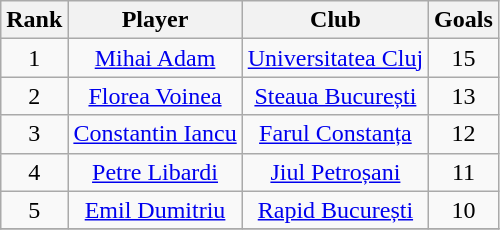<table class="wikitable sortable" style="text-align:center">
<tr>
<th>Rank</th>
<th>Player</th>
<th>Club</th>
<th>Goals</th>
</tr>
<tr>
<td rowspan=1 align=center>1</td>
<td><a href='#'>Mihai Adam</a></td>
<td><a href='#'>Universitatea Cluj</a></td>
<td rowspan=1 align=center>15</td>
</tr>
<tr>
<td rowspan=1 align=center>2</td>
<td><a href='#'>Florea Voinea</a></td>
<td><a href='#'>Steaua București</a></td>
<td rowspan=1 align=center>13</td>
</tr>
<tr>
<td rowspan=1 align=center>3</td>
<td><a href='#'>Constantin Iancu</a></td>
<td><a href='#'>Farul Constanța</a></td>
<td rowspan=1 align=center>12</td>
</tr>
<tr>
<td rowspan=1 align=center>4</td>
<td><a href='#'>Petre Libardi</a></td>
<td><a href='#'>Jiul Petroșani</a></td>
<td rowspan=1 align=center>11</td>
</tr>
<tr>
<td rowspan=1 align=center>5</td>
<td><a href='#'>Emil Dumitriu</a></td>
<td><a href='#'>Rapid București</a></td>
<td rowspan=1 align=center>10</td>
</tr>
<tr>
</tr>
</table>
